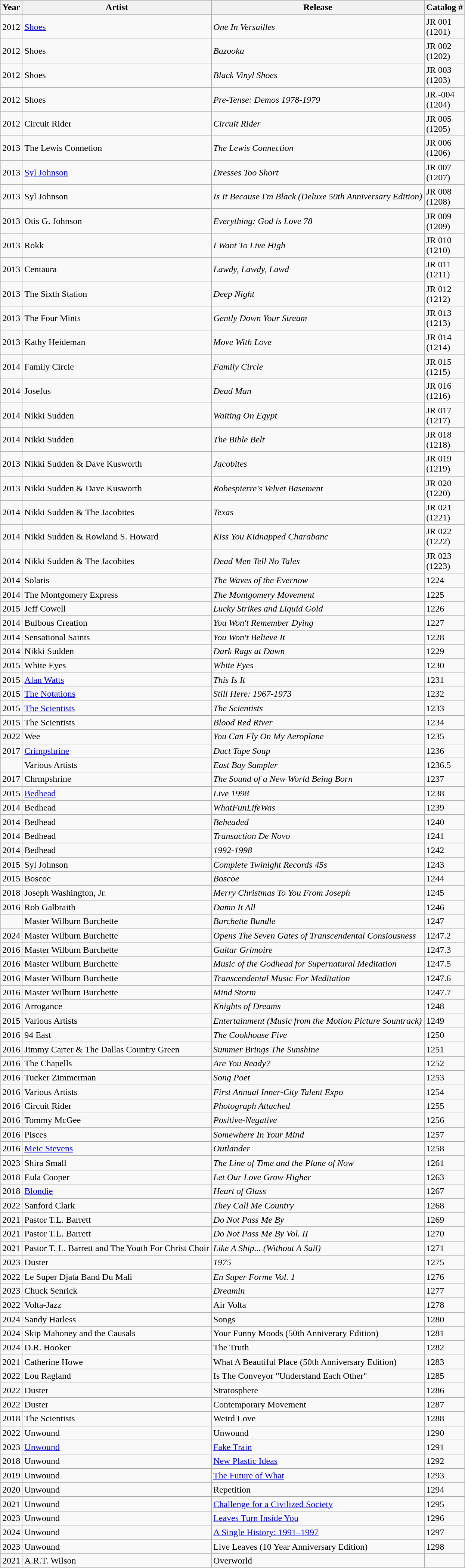<table class="wikitable sortable">
<tr>
<th>Year</th>
<th>Artist</th>
<th>Release</th>
<th>Catalog #</th>
</tr>
<tr>
<td>2012</td>
<td><a href='#'>Shoes</a></td>
<td><em>One In Versailles</em></td>
<td>JR 001<br>(1201)</td>
</tr>
<tr>
<td>2012</td>
<td>Shoes</td>
<td><em>Bazooka</em></td>
<td>JR 002<br>(1202)</td>
</tr>
<tr>
<td>2012</td>
<td>Shoes</td>
<td><em>Black Vinyl Shoes</em></td>
<td>JR 003<br>(1203)</td>
</tr>
<tr>
<td>2012</td>
<td>Shoes</td>
<td><em>Pre-Tense: Demos 1978-1979</em></td>
<td>JR.-004<br>(1204)</td>
</tr>
<tr>
<td>2012</td>
<td>Circuit Rider</td>
<td><em>Circuit Rider</em></td>
<td>JR 005<br>(1205)</td>
</tr>
<tr>
<td>2013</td>
<td>The Lewis Connetion</td>
<td><em>The Lewis Connection</em></td>
<td>JR 006<br>(1206)</td>
</tr>
<tr>
<td>2013</td>
<td><a href='#'>Syl Johnson</a></td>
<td><em>Dresses Too Short</em></td>
<td>JR 007<br>(1207)</td>
</tr>
<tr>
<td>2013</td>
<td>Syl Johnson</td>
<td><em>Is It Because I'm Black (Deluxe 50th Anniversary Edition)</em></td>
<td>JR 008<br>(1208)</td>
</tr>
<tr>
<td>2013</td>
<td>Otis G. Johnson</td>
<td><em>Everything: God is Love 78</em></td>
<td>JR 009<br>(1209)</td>
</tr>
<tr>
<td>2013</td>
<td>Rokk</td>
<td><em>I Want To Live High</em></td>
<td>JR 010<br>(1210)</td>
</tr>
<tr>
<td>2013</td>
<td>Centaura</td>
<td><em>Lawdy, Lawdy, Lawd</em></td>
<td>JR 011<br>(1211)</td>
</tr>
<tr>
<td>2013</td>
<td>The Sixth Station</td>
<td><em>Deep Night</em></td>
<td>JR 012<br>(1212)</td>
</tr>
<tr>
<td>2013</td>
<td>The Four Mints</td>
<td><em>Gently Down Your Stream</em></td>
<td>JR 013<br>(1213)</td>
</tr>
<tr>
<td>2013</td>
<td>Kathy Heideman</td>
<td><em>Move With Love</em></td>
<td>JR 014<br>(1214)</td>
</tr>
<tr>
<td>2014</td>
<td>Family Circle</td>
<td><em>Family Circle</em></td>
<td>JR 015<br>(1215)</td>
</tr>
<tr>
<td>2014</td>
<td>Josefus</td>
<td><em>Dead Man</em></td>
<td>JR 016<br>(1216)</td>
</tr>
<tr>
<td>2014</td>
<td>Nikki Sudden</td>
<td><em>Waiting On Egypt</em></td>
<td>JR 017<br>(1217)</td>
</tr>
<tr>
<td>2014</td>
<td>Nikki Sudden</td>
<td><em>The Bible Belt</em></td>
<td>JR 018<br>(1218)</td>
</tr>
<tr>
<td>2013</td>
<td>Nikki Sudden & Dave Kusworth</td>
<td><em>Jacobites</em></td>
<td>JR 019<br>(1219)</td>
</tr>
<tr>
<td>2013</td>
<td>Nikki Sudden & Dave Kusworth</td>
<td><em>Robespierre's Velvet Basement</em></td>
<td>JR 020<br>(1220)</td>
</tr>
<tr>
<td>2014</td>
<td>Nikki Sudden & The Jacobites</td>
<td><em>Texas</em></td>
<td>JR 021<br>(1221)</td>
</tr>
<tr>
<td>2014</td>
<td>Nikki Sudden & Rowland S. Howard</td>
<td><em>Kiss You Kidnapped Charabanc</em></td>
<td>JR 022<br>(1222)</td>
</tr>
<tr>
<td>2014</td>
<td>Nikki Sudden & The Jacobites</td>
<td><em>Dead Men Tell No Tales</em></td>
<td>JR 023<br>(1223)</td>
</tr>
<tr>
<td>2014</td>
<td>Solaris</td>
<td><em>The Waves of the Evernow</em></td>
<td>1224</td>
</tr>
<tr>
<td>2014</td>
<td>The Montgomery Express</td>
<td><em>The Montgomery Movement</em></td>
<td>1225</td>
</tr>
<tr>
<td>2015</td>
<td>Jeff Cowell</td>
<td><em>Lucky Strikes and Liquid Gold</em></td>
<td>1226</td>
</tr>
<tr>
<td>2014</td>
<td>Bulbous Creation</td>
<td><em>You Won't Remember Dying</em></td>
<td>1227</td>
</tr>
<tr>
<td>2014</td>
<td>Sensational Saints</td>
<td><em>You Won't Believe It</em></td>
<td>1228</td>
</tr>
<tr>
<td>2014</td>
<td>Nikki Sudden</td>
<td><em>Dark Rags at Dawn</em></td>
<td>1229</td>
</tr>
<tr>
<td>2015</td>
<td>White Eyes</td>
<td><em>White Eyes</em></td>
<td>1230</td>
</tr>
<tr>
<td>2015</td>
<td><a href='#'>Alan Watts</a></td>
<td><em>This Is It</em></td>
<td>1231</td>
</tr>
<tr>
<td>2015</td>
<td><a href='#'>The Notations</a></td>
<td><em>Still Here: 1967-1973</em></td>
<td>1232</td>
</tr>
<tr>
<td>2015</td>
<td><a href='#'>The Scientists</a></td>
<td><em>The Scientists</em></td>
<td>1233</td>
</tr>
<tr>
<td>2015</td>
<td>The Scientists</td>
<td><em>Blood Red River</em></td>
<td>1234</td>
</tr>
<tr>
<td>2022</td>
<td>Wee</td>
<td><em>You Can Fly On My Aeroplane</em></td>
<td>1235</td>
</tr>
<tr>
<td>2017</td>
<td><a href='#'>Crimpshrine</a></td>
<td><em>Duct Tape Soup</em></td>
<td>1236</td>
</tr>
<tr>
<td></td>
<td>Various Artists</td>
<td><em>East Bay Sampler</em></td>
<td>1236.5</td>
</tr>
<tr>
<td>2017</td>
<td>Chrmpshrine</td>
<td><em>The Sound of a New World Being Born</em></td>
<td>1237</td>
</tr>
<tr>
<td>2015</td>
<td><a href='#'>Bedhead</a></td>
<td><em>Live 1998</em></td>
<td>1238</td>
</tr>
<tr>
<td>2014</td>
<td>Bedhead</td>
<td><em>WhatFunLifeWas</em></td>
<td>1239</td>
</tr>
<tr>
<td>2014</td>
<td>Bedhead</td>
<td><em>Beheaded</em></td>
<td>1240</td>
</tr>
<tr>
<td>2014</td>
<td>Bedhead</td>
<td><em>Transaction De Novo</em></td>
<td>1241</td>
</tr>
<tr>
<td>2014</td>
<td>Bedhead</td>
<td><em>1992-1998</em></td>
<td>1242</td>
</tr>
<tr>
<td>2015</td>
<td>Syl Johnson</td>
<td><em>Complete Twinight Records 45s</em></td>
<td>1243</td>
</tr>
<tr>
<td>2015</td>
<td>Boscoe</td>
<td><em>Boscoe</em></td>
<td>1244</td>
</tr>
<tr>
<td>2018</td>
<td>Joseph Washington, Jr.</td>
<td><em>Merry Christmas To You From Joseph</em></td>
<td>1245</td>
</tr>
<tr>
<td>2016</td>
<td>Rob Galbraith</td>
<td><em>Damn It All</em></td>
<td>1246</td>
</tr>
<tr>
<td></td>
<td>Master Wilburn Burchette</td>
<td><em>Burchette Bundle</em></td>
<td>1247</td>
</tr>
<tr>
<td>2024</td>
<td>Master Wilburn Burchette</td>
<td><em>Opens The Seven Gates of Transcendental Consiousness</em></td>
<td>1247.2</td>
</tr>
<tr>
<td>2016</td>
<td>Master Wilburn Burchette</td>
<td><em>Guitar Grimoire</em></td>
<td>1247.3</td>
</tr>
<tr>
<td>2016</td>
<td>Master Wilburn Burchette</td>
<td><em>Music of the Godhead for Supernatural Meditation</em></td>
<td>1247.5</td>
</tr>
<tr>
<td>2016</td>
<td>Master Wilburn Burchette</td>
<td><em>Transcendental Music For Meditation</em></td>
<td>1247.6</td>
</tr>
<tr>
<td>2016</td>
<td>Master Wilburn Burchette</td>
<td><em>Mind Storm</em></td>
<td>1247.7</td>
</tr>
<tr>
<td>2016</td>
<td>Arrogance</td>
<td><em>Knights of Dreams</em></td>
<td>1248</td>
</tr>
<tr>
<td>2015</td>
<td>Various Artists</td>
<td><em>Entertainment (Music from the Motion Picture Sountrack)</em></td>
<td>1249</td>
</tr>
<tr>
<td>2016</td>
<td>94 East</td>
<td><em>The Cookhouse Five</em></td>
<td>1250</td>
</tr>
<tr>
<td>2016</td>
<td>Jimmy Carter & The Dallas Country Green</td>
<td><em>Summer Brings The Sunshine</em></td>
<td>1251</td>
</tr>
<tr>
<td>2016</td>
<td>The Chapells</td>
<td><em>Are You Ready?</em></td>
<td>1252</td>
</tr>
<tr>
<td>2016</td>
<td>Tucker Zimmerman</td>
<td><em>Song Poet</em></td>
<td>1253</td>
</tr>
<tr>
<td>2016</td>
<td>Various Artists</td>
<td><em>First Annual Inner-City Talent Expo</em></td>
<td>1254</td>
</tr>
<tr>
<td>2016</td>
<td>Circuit Rider</td>
<td><em>Photograph Attached</em></td>
<td>1255</td>
</tr>
<tr>
<td>2016</td>
<td>Tommy McGee</td>
<td><em>Positive-Negative</em></td>
<td>1256</td>
</tr>
<tr>
<td>2016</td>
<td>Pisces</td>
<td><em>Somewhere In Your Mind</em></td>
<td>1257</td>
</tr>
<tr>
<td>2016</td>
<td><a href='#'>Meic Stevens</a></td>
<td><em>Outlander</em></td>
<td>1258</td>
</tr>
<tr>
<td>2023</td>
<td>Shira Small</td>
<td><em>The Line of Time and the Plane of Now</em></td>
<td>1261</td>
</tr>
<tr>
<td>2018</td>
<td>Eula Cooper</td>
<td><em>Let Our Love Grow Higher</em></td>
<td>1263</td>
</tr>
<tr>
<td>2018</td>
<td><a href='#'>Blondie</a></td>
<td><em>Heart of Glass</em></td>
<td>1267</td>
</tr>
<tr>
<td>2022</td>
<td>Sanford Clark</td>
<td><em>They Call Me Country</em></td>
<td>1268</td>
</tr>
<tr>
<td>2021</td>
<td>Pastor T.L. Barrett</td>
<td><em>Do Not Pass Me By</em></td>
<td>1269</td>
</tr>
<tr>
<td>2021</td>
<td>Pastor T.L. Barrett</td>
<td><em>Do Not Pass Me By Vol. II</em></td>
<td>1270</td>
</tr>
<tr>
<td>2021</td>
<td>Pastor T. L. Barrett and The Youth For Christ Choir</td>
<td><em>Like A Ship... (Without A Sail)</em></td>
<td>1271</td>
</tr>
<tr>
<td>2023</td>
<td>Duster</td>
<td><em>1975</em></td>
<td>1275</td>
</tr>
<tr>
<td>2022</td>
<td>Le Super Djata Band Du Mali</td>
<td><em>En Super Forme Vol. 1</em></td>
<td>1276</td>
</tr>
<tr>
<td>2023</td>
<td>Chuck Senrick</td>
<td><em>Dreamin<strong></td>
<td>1277</td>
</tr>
<tr>
<td>2022</td>
<td>Volta-Jazz</td>
<td></em>Air Volta<em></td>
<td>1278</td>
</tr>
<tr>
<td>2024</td>
<td>Sandy Harless</td>
<td></em>Songs<em></td>
<td>1280</td>
</tr>
<tr>
<td>2024</td>
<td>Skip Mahoney and the Causals</td>
<td></em>Your Funny Moods (50th Anniverary Edition)<em></td>
<td>1281</td>
</tr>
<tr>
<td>2024</td>
<td>D.R. Hooker</td>
<td></em>The Truth<em></td>
<td>1282</td>
</tr>
<tr>
<td>2021</td>
<td>Catherine Howe</td>
<td></em>What A Beautiful Place (50th Anniversary Edition)<em></td>
<td>1283</td>
</tr>
<tr>
<td>2022</td>
<td>Lou Ragland</td>
<td></em>Is The Conveyor "Understand Each Other"<em></td>
<td>1285</td>
</tr>
<tr>
<td>2022</td>
<td>Duster</td>
<td></em>Stratosphere<em></td>
<td>1286</td>
</tr>
<tr>
<td>2022</td>
<td>Duster</td>
<td></em>Contemporary Movement<em></td>
<td>1287</td>
</tr>
<tr>
<td>2018</td>
<td>The Scientists</td>
<td></em>Weird Love<em></td>
<td>1288</td>
</tr>
<tr>
<td>2022</td>
<td>Unwound</td>
<td></em>Unwound<em></td>
<td>1290</td>
</tr>
<tr>
<td>2023</td>
<td><a href='#'>Unwound</a></td>
<td></em><a href='#'>Fake Train</a><em></td>
<td>1291</td>
</tr>
<tr>
<td>2018</td>
<td>Unwound</td>
<td></em><a href='#'>New Plastic Ideas</a><em></td>
<td>1292</td>
</tr>
<tr>
<td>2019</td>
<td>Unwound</td>
<td></em><a href='#'>The Future of What</a><em></td>
<td>1293</td>
</tr>
<tr>
<td>2020</td>
<td>Unwound</td>
<td></em>Repetition<em></td>
<td>1294</td>
</tr>
<tr>
<td>2021</td>
<td>Unwound</td>
<td></em><a href='#'>Challenge for a Civilized Society</a><em></td>
<td>1295</td>
</tr>
<tr>
<td>2023</td>
<td>Unwound</td>
<td></em><a href='#'>Leaves Turn Inside You</a><em></td>
<td>1296</td>
</tr>
<tr>
<td>2024</td>
<td>Unwound</td>
<td></em><a href='#'>A Single History: 1991–1997</a><em></td>
<td>1297</td>
</tr>
<tr>
<td>2023</td>
<td>Unwound</td>
<td></em>Live Leaves (10 Year Anniversary Edition)<em></td>
<td>1298</td>
</tr>
<tr>
<td>2021</td>
<td>A.R.T. Wilson</td>
<td></em>Overworld<em></td>
<td></td>
</tr>
</table>
